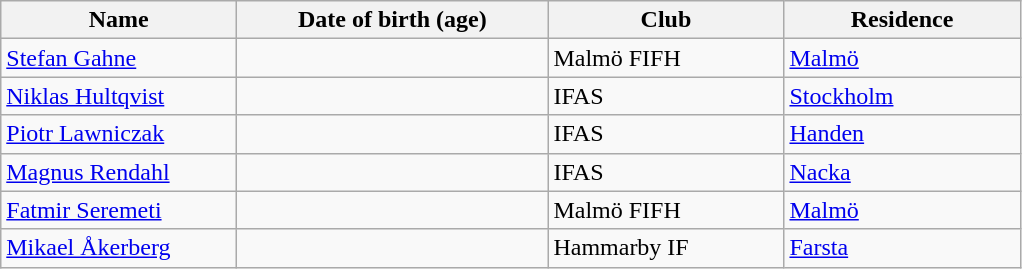<table class="wikitable">
<tr>
<th width=150>Name</th>
<th width=200>Date of birth (age)</th>
<th width=150>Club</th>
<th width=150>Residence</th>
</tr>
<tr>
<td><a href='#'>Stefan Gahne</a></td>
<td></td>
<td>Malmö FIFH</td>
<td><a href='#'>Malmö</a></td>
</tr>
<tr>
<td><a href='#'>Niklas Hultqvist</a></td>
<td></td>
<td>IFAS</td>
<td><a href='#'>Stockholm</a></td>
</tr>
<tr>
<td><a href='#'>Piotr Lawniczak</a></td>
<td></td>
<td>IFAS</td>
<td><a href='#'>Handen</a></td>
</tr>
<tr>
<td><a href='#'>Magnus Rendahl</a></td>
<td></td>
<td>IFAS</td>
<td><a href='#'>Nacka</a></td>
</tr>
<tr>
<td><a href='#'>Fatmir Seremeti</a></td>
<td></td>
<td>Malmö FIFH</td>
<td><a href='#'>Malmö</a></td>
</tr>
<tr>
<td><a href='#'>Mikael Åkerberg</a></td>
<td></td>
<td>Hammarby IF</td>
<td><a href='#'>Farsta</a></td>
</tr>
</table>
